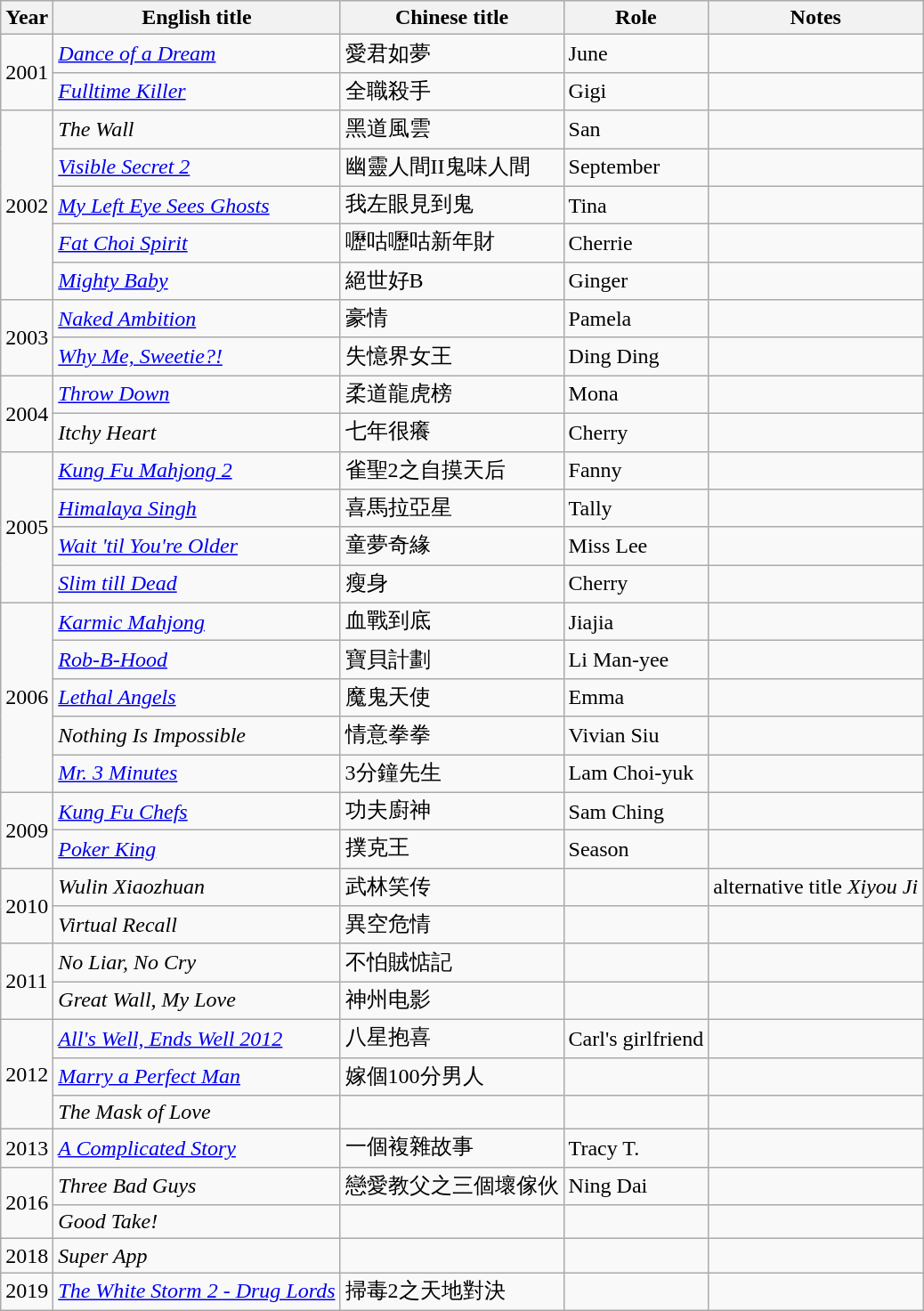<table class="wikitable plainrowheaders sortable">
<tr>
<th scope="col">Year</th>
<th scope="col">English title</th>
<th scope="col">Chinese title</th>
<th scope="col">Role</th>
<th scope="col">Notes</th>
</tr>
<tr>
<td rowspan="2">2001</td>
<td><em><a href='#'>Dance of a Dream</a></em></td>
<td>愛君如夢</td>
<td>June</td>
<td></td>
</tr>
<tr>
<td><em><a href='#'>Fulltime Killer</a></em></td>
<td>全職殺手</td>
<td>Gigi</td>
<td></td>
</tr>
<tr>
<td rowspan="5">2002</td>
<td><em>The Wall</em></td>
<td>黑道風雲</td>
<td>San</td>
<td></td>
</tr>
<tr>
<td><em><a href='#'>Visible Secret 2</a></em></td>
<td>幽靈人間II鬼味人間</td>
<td>September</td>
<td></td>
</tr>
<tr>
<td><em><a href='#'>My Left Eye Sees Ghosts</a></em></td>
<td>我左眼見到鬼</td>
<td>Tina</td>
<td></td>
</tr>
<tr>
<td><em><a href='#'>Fat Choi Spirit</a></em></td>
<td>嚦咕嚦咕新年財</td>
<td>Cherrie</td>
<td></td>
</tr>
<tr>
<td><em><a href='#'>Mighty Baby</a></em></td>
<td>絕世好B</td>
<td>Ginger</td>
<td></td>
</tr>
<tr>
<td rowspan="2">2003</td>
<td><em><a href='#'>Naked Ambition</a></em></td>
<td>豪情</td>
<td>Pamela</td>
<td></td>
</tr>
<tr>
<td><em><a href='#'>Why Me, Sweetie?!</a></em></td>
<td>失憶界女王</td>
<td>Ding Ding</td>
<td></td>
</tr>
<tr>
<td rowspan="2">2004</td>
<td><em><a href='#'>Throw Down</a></em></td>
<td>柔道龍虎榜</td>
<td>Mona</td>
<td></td>
</tr>
<tr>
<td><em>Itchy Heart</em></td>
<td>七年很癢</td>
<td>Cherry</td>
<td></td>
</tr>
<tr>
<td rowspan="4">2005</td>
<td><em><a href='#'>Kung Fu Mahjong 2</a></em></td>
<td>雀聖2之自摸天后</td>
<td>Fanny</td>
<td></td>
</tr>
<tr>
<td><em><a href='#'>Himalaya Singh</a></em></td>
<td>喜馬拉亞星</td>
<td>Tally</td>
<td></td>
</tr>
<tr>
<td><em><a href='#'>Wait 'til You're Older</a></em></td>
<td>童夢奇緣</td>
<td>Miss Lee</td>
<td></td>
</tr>
<tr>
<td><em><a href='#'>Slim till Dead</a></em></td>
<td>瘦身</td>
<td>Cherry</td>
<td></td>
</tr>
<tr>
<td rowspan="5">2006</td>
<td><em><a href='#'>Karmic Mahjong</a></em></td>
<td>血戰到底</td>
<td>Jiajia</td>
<td></td>
</tr>
<tr>
<td><em><a href='#'>Rob-B-Hood</a></em></td>
<td>寶貝計劃</td>
<td>Li Man-yee</td>
<td></td>
</tr>
<tr>
<td><em><a href='#'>Lethal Angels</a></em></td>
<td>魔鬼天使</td>
<td>Emma</td>
<td></td>
</tr>
<tr>
<td><em>Nothing Is Impossible</em></td>
<td>情意拳拳</td>
<td>Vivian Siu</td>
<td></td>
</tr>
<tr>
<td><em><a href='#'>Mr. 3 Minutes</a></em></td>
<td>3分鐘先生</td>
<td>Lam Choi-yuk</td>
<td></td>
</tr>
<tr>
<td rowspan="2">2009</td>
<td><em><a href='#'>Kung Fu Chefs</a></em></td>
<td>功夫廚神</td>
<td>Sam Ching</td>
<td></td>
</tr>
<tr>
<td><em><a href='#'>Poker King</a></em></td>
<td>撲克王</td>
<td>Season</td>
<td></td>
</tr>
<tr>
<td rowspan=2>2010</td>
<td><em>Wulin Xiaozhuan</em></td>
<td>武林笑传</td>
<td></td>
<td>alternative title <em>Xiyou Ji</em></td>
</tr>
<tr>
<td><em>Virtual Recall</em></td>
<td>異空危情</td>
<td></td>
<td></td>
</tr>
<tr>
<td rowspan=2>2011</td>
<td><em>No Liar, No Cry</em></td>
<td>不怕賊惦記</td>
<td></td>
<td></td>
</tr>
<tr>
<td><em>Great Wall, My Love</em></td>
<td>神州电影</td>
<td></td>
<td></td>
</tr>
<tr>
<td rowspan=3>2012</td>
<td><em><a href='#'>All's Well, Ends Well 2012</a></em></td>
<td>八星抱喜</td>
<td>Carl's girlfriend</td>
<td></td>
</tr>
<tr>
<td><em><a href='#'>Marry a Perfect Man</a></em></td>
<td>嫁個100分男人</td>
<td></td>
<td></td>
</tr>
<tr>
<td><em>The Mask of Love</em></td>
<td></td>
<td></td>
<td></td>
</tr>
<tr>
<td>2013</td>
<td><em><a href='#'>A Complicated Story</a></em></td>
<td>一個複雜故事</td>
<td>Tracy T.</td>
<td></td>
</tr>
<tr>
<td rowspan=2>2016</td>
<td><em>Three Bad Guys</em></td>
<td>戀愛教父之三個壞傢伙</td>
<td>Ning Dai</td>
<td></td>
</tr>
<tr>
<td><em>Good Take!</em></td>
<td></td>
<td></td>
<td></td>
</tr>
<tr>
<td>2018</td>
<td><em>Super App</em></td>
<td></td>
<td></td>
<td></td>
</tr>
<tr>
<td>2019</td>
<td><em><a href='#'>The White Storm 2 - Drug Lords</a></em></td>
<td>掃毒2之天地對決</td>
<td></td>
<td></td>
</tr>
</table>
